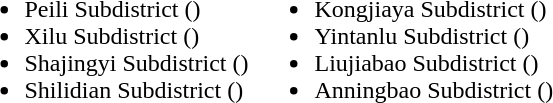<table>
<tr>
<td valign="top"><br><ul><li>Peili Subdistrict ()</li><li>Xilu Subdistrict ()</li><li>Shajingyi Subdistrict ()</li><li>Shilidian Subdistrict ()</li></ul></td>
<td valign="top"><br><ul><li>Kongjiaya Subdistrict ()</li><li>Yintanlu Subdistrict ()</li><li>Liujiabao Subdistrict ()</li><li>Anningbao Subdistrict ()</li></ul></td>
</tr>
</table>
